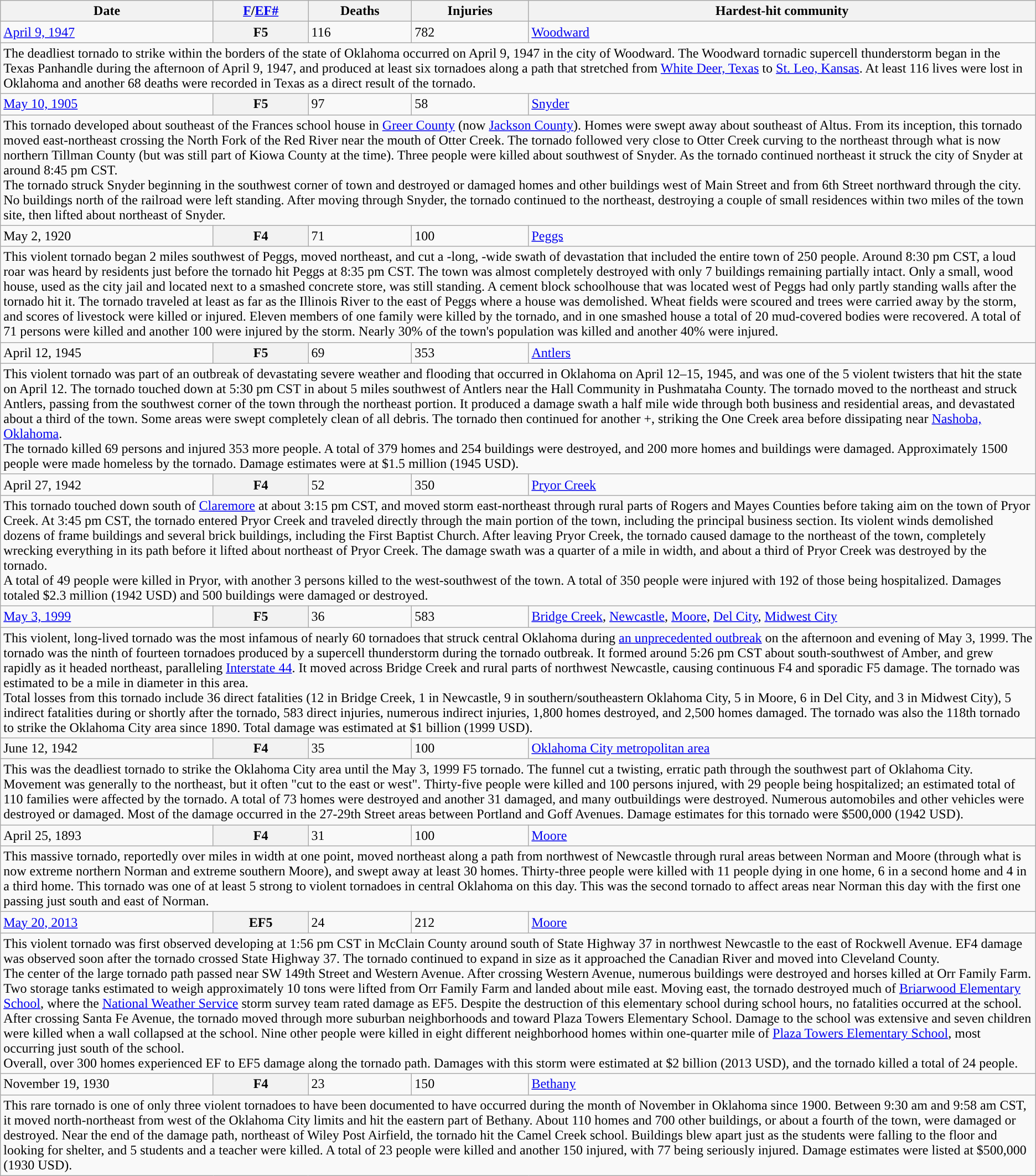<table class="wikitable">
<tr>
<th>Date</th>
<th><a href='#'>F</a>/<a href='#'>EF#</a></th>
<th>Deaths</th>
<th>Injuries</th>
<th>Hardest-hit community</th>
</tr>
<tr>
<td><a href='#'>April 9, 1947</a></td>
<th scope="row" rowspan="1" style="background-color:#">F5</th>
<td>116</td>
<td>782</td>
<td><a href='#'>Woodward</a></td>
</tr>
<tr>
<td colspan="5">The deadliest tornado to strike within the borders of the state of Oklahoma occurred on April 9, 1947 in the city of Woodward. The Woodward tornadic supercell thunderstorm began in the Texas Panhandle during the afternoon of April 9, 1947, and produced at least six tornadoes along a  path that stretched from <a href='#'>White Deer, Texas</a> to <a href='#'>St. Leo, Kansas</a>. At least 116 lives were lost in Oklahoma and another 68 deaths were recorded in Texas as a direct result of the tornado.</td>
</tr>
<tr>
<td><a href='#'>May 10, 1905</a></td>
<th scope="row" rowspan="1" style="background-color:#">F5</th>
<td>97</td>
<td>58</td>
<td><a href='#'>Snyder</a></td>
</tr>
<tr>
<td colspan="5">This tornado developed about  southeast of the Frances school house in <a href='#'>Greer County</a> (now <a href='#'>Jackson County</a>). Homes were swept away about  southeast of Altus. From its inception, this tornado moved east-northeast crossing the North Fork of the Red River near the mouth of Otter Creek. The tornado followed very close to Otter Creek curving to the northeast through what is now northern Tillman County (but was still part of Kiowa County at the time). Three people were killed about  southwest of Snyder. As the tornado continued northeast it struck the city of Snyder at around 8:45 pm CST.<br>The tornado struck Snyder beginning in the southwest corner of town and destroyed or damaged homes and other buildings west of Main Street and from 6th Street northward through the city. No buildings north of the railroad were left standing. After moving through Snyder, the tornado continued to the northeast, destroying a couple of small residences within two miles of the town site, then lifted about  northeast of Snyder.</td>
</tr>
<tr>
<td>May 2, 1920</td>
<th scope="row" rowspan="1" style="background-color:#">F4</th>
<td>71</td>
<td>100</td>
<td><a href='#'>Peggs</a></td>
</tr>
<tr>
<td colspan="5">This violent tornado began 2 miles southwest of Peggs, moved northeast, and cut a -long, -wide swath of devastation that included the entire town of 250 people. Around 8:30 pm CST, a loud roar was heard by residents just before the tornado hit Peggs at 8:35 pm CST. The town was almost completely destroyed with only 7 buildings remaining partially intact. Only a small, wood house, used as the city jail and located next to a smashed concrete store, was still standing. A cement block schoolhouse that was located west of Peggs had only partly standing walls after the tornado hit it. The tornado traveled at least as far as the Illinois River to the east of Peggs where a house was demolished. Wheat fields were scoured and trees were carried away by the storm, and scores of livestock were killed or injured. Eleven members of one family were killed by the tornado, and in one smashed house a total of 20 mud-covered bodies were recovered. A total of 71 persons were killed and another 100 were injured by the storm. Nearly 30% of the town's population was killed and another 40% were injured.</td>
</tr>
<tr>
<td>April 12, 1945</td>
<th scope="row" rowspan="1" style="background-color:#">F5</th>
<td>69</td>
<td>353</td>
<td><a href='#'>Antlers</a></td>
</tr>
<tr>
<td colspan="5">This violent tornado was part of an outbreak of devastating severe weather and flooding that occurred in Oklahoma on April 12–15, 1945, and was one of the 5 violent twisters that hit the state on April 12. The tornado touched down at 5:30 pm CST in about 5 miles southwest of Antlers near the Hall Community in Pushmataha County. The tornado moved to the northeast and struck Antlers, passing from the southwest corner of the town through the northeast portion. It produced a damage swath a half mile wide through both business and residential areas, and devastated about a third of the town. Some areas were swept completely clean of all debris. The tornado then continued for another +, striking the One Creek area before dissipating near <a href='#'>Nashoba, Oklahoma</a>.<br>The tornado killed 69 persons and injured 353 more people. A total of 379 homes and 254 buildings were destroyed, and 200 more homes and buildings were damaged. Approximately 1500 people were made homeless by the tornado. Damage estimates were at $1.5 million (1945 USD).</td>
</tr>
<tr>
<td>April 27, 1942</td>
<th scope="row" rowspan="1" style="background-color:#">F4</th>
<td>52</td>
<td>350</td>
<td><a href='#'>Pryor Creek</a></td>
</tr>
<tr>
<td colspan="5">This tornado touched down  south of <a href='#'>Claremore</a> at about 3:15 pm CST, and moved storm east-northeast through rural parts of Rogers and Mayes Counties before taking aim on the town of Pryor Creek. At 3:45 pm CST, the tornado entered Pryor Creek and traveled directly through the main portion of the town, including the principal business section. Its violent winds demolished dozens of frame buildings and several brick buildings, including the First Baptist Church. After leaving Pryor Creek, the tornado caused damage to the northeast of the town, completely wrecking everything in its path before it lifted about  northeast of Pryor Creek. The damage swath was a quarter of a mile in width, and about a third of Pryor Creek was destroyed by the tornado.<br>A total of 49 people were killed in Pryor, with another 3 persons killed to the west-southwest of the town. A total of 350 people were injured with 192 of those being hospitalized. Damages totaled $2.3 million (1942 USD) and 500 buildings were damaged or destroyed.</td>
</tr>
<tr>
<td><a href='#'>May 3, 1999</a></td>
<th scope="row" rowspan="1" style="background-color:#">F5</th>
<td>36</td>
<td>583</td>
<td><a href='#'>Bridge Creek</a>, <a href='#'>Newcastle</a>, <a href='#'>Moore</a>, <a href='#'>Del City</a>, <a href='#'>Midwest City</a></td>
</tr>
<tr>
<td colspan="5">This violent, long-lived tornado was the most infamous of nearly 60 tornadoes that struck central Oklahoma during <a href='#'>an unprecedented outbreak</a> on the afternoon and evening of   May 3, 1999. The tornado was the ninth of fourteen tornadoes produced by a supercell thunderstorm during the tornado outbreak. It formed around 5:26 pm CST about  south-southwest of Amber, and grew rapidly as it headed northeast, paralleling <a href='#'>Interstate 44</a>. It moved across Bridge Creek and rural parts of northwest Newcastle, causing continuous F4 and sporadic F5 damage. The tornado was estimated to be a mile in diameter in this area.<br>Total losses from this tornado include 36 direct fatalities (12 in Bridge Creek, 1 in Newcastle, 9 in southern/southeastern Oklahoma City, 5 in Moore, 6 in Del City, and 3 in Midwest City), 5 indirect fatalities during or shortly after the tornado, 583 direct injuries, numerous indirect injuries, 1,800 homes destroyed, and 2,500 homes damaged. The tornado was also the 118th tornado to strike the Oklahoma City area since 1890. Total damage was estimated at $1 billion (1999 USD).</td>
</tr>
<tr>
<td>June 12, 1942</td>
<th scope="row" rowspan="1" style="background-color:#">F4</th>
<td>35</td>
<td>100</td>
<td><a href='#'>Oklahoma City metropolitan area</a></td>
</tr>
<tr>
<td colspan="5">This was the deadliest tornado to strike the Oklahoma City area until the May 3, 1999 F5 tornado. The funnel cut a twisting, erratic path through the southwest part of Oklahoma City. Movement was generally to the northeast, but it often "cut to the east or west". Thirty-five people were killed and 100 persons injured, with 29 people being hospitalized; an estimated total of 110 families were affected by the tornado. A total of 73 homes were destroyed and another 31 damaged, and many outbuildings were destroyed. Numerous automobiles and other vehicles were destroyed or damaged. Most of the damage occurred in the 27-29th Street areas between Portland and Goff Avenues. Damage estimates for this tornado were $500,000 (1942 USD).</td>
</tr>
<tr>
<td>April 25, 1893</td>
<th scope="row" rowspan="1" style="background-color:#">F4</th>
<td>31</td>
<td>100</td>
<td><a href='#'>Moore</a></td>
</tr>
<tr>
<td colspan="5">This massive tornado, reportedly over  miles in width at one point, moved northeast along a  path from northwest of Newcastle through rural areas between Norman and Moore (through what is now extreme northern Norman and extreme southern Moore), and swept away at least 30 homes. Thirty-three people were killed with 11 people dying in one home, 6 in a second home and 4 in a third home. This tornado was one of at least 5 strong to violent tornadoes in central Oklahoma on this day. This was the second tornado to affect areas near Norman this day with the first one passing just south and east of Norman.</td>
</tr>
<tr>
<td><a href='#'>May 20, 2013</a></td>
<th scope="row" rowspan="1" style="background-color:#">EF5</th>
<td>24</td>
<td>212</td>
<td><a href='#'>Moore</a></td>
</tr>
<tr>
<td colspan="5">This violent tornado was first observed developing at 1:56 pm CST in McClain County around  south of State Highway 37 in northwest Newcastle to the east of Rockwell Avenue. EF4 damage was observed soon after the tornado crossed State Highway 37. The tornado continued to expand in size as it approached the Canadian River and moved into Cleveland County.<br>The center of the large tornado path passed near SW 149th Street and Western Avenue. After crossing Western Avenue, numerous buildings were destroyed and horses killed at Orr Family Farm. Two storage tanks estimated to weigh approximately 10 tons were lifted from Orr Family Farm and landed about  mile east. Moving east, the tornado destroyed much of <a href='#'>Briarwood Elementary School</a>, where the <a href='#'>National Weather Service</a> storm survey team rated damage as EF5. Despite the destruction of this elementary school during school hours, no fatalities occurred at the school. After crossing Santa Fe Avenue, the tornado moved through more suburban neighborhoods and toward Plaza Towers Elementary School. Damage to the school was extensive and seven children were killed when a wall collapsed at the school. Nine other people were killed in eight different neighborhood homes within one-quarter mile of <a href='#'>Plaza Towers Elementary School</a>, most occurring just south of the school.<br>Overall, over 300 homes experienced EF to EF5 damage along the tornado path. Damages with this storm were estimated at $2 billion (2013 USD), and the tornado killed a total of 24 people.</td>
</tr>
<tr>
<td>November 19, 1930</td>
<th scope="row" rowspan="1" style="background-color:#">F4</th>
<td>23</td>
<td>150</td>
<td><a href='#'>Bethany</a></td>
</tr>
<tr>
<td colspan="5">This rare tornado is one of only three violent tornadoes to have been documented to have occurred during the month of November in Oklahoma since 1900. Between 9:30 am and 9:58 am CST, it moved north-northeast from  west of the Oklahoma City limits and hit the eastern part of Bethany. About 110 homes and 700 other buildings, or about a fourth of the town, were damaged or destroyed. Near the end of the damage path,  northeast of Wiley Post Airfield, the tornado hit the Camel Creek school. Buildings blew apart just as the students were falling to the floor and looking for shelter, and 5 students and a teacher were killed. A total of 23 people were killed and another 150 injured, with 77 being seriously injured. Damage estimates were listed at $500,000 (1930 USD).</td>
</tr>
</table>
